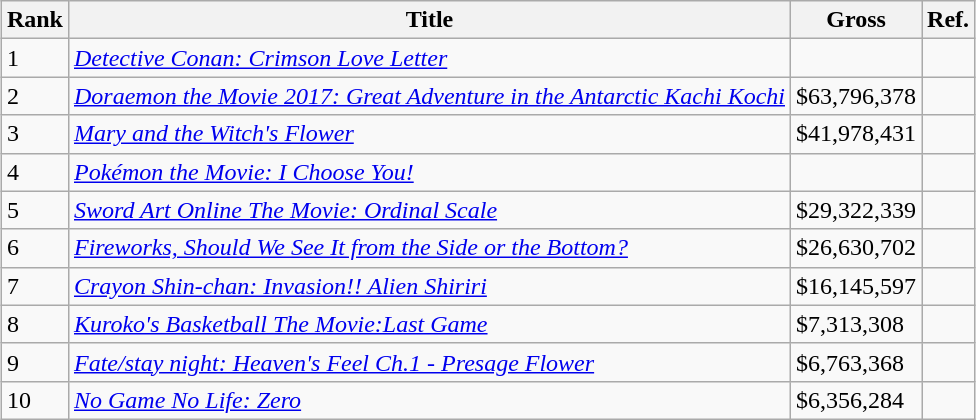<table class="wikitable sortable" style="margin:auto; margin:auto;">
<tr>
<th>Rank</th>
<th>Title</th>
<th>Gross</th>
<th>Ref.</th>
</tr>
<tr>
<td>1</td>
<td><em><a href='#'>Detective Conan: Crimson Love Letter</a></em></td>
<td></td>
<td></td>
</tr>
<tr>
<td>2</td>
<td><em><a href='#'>Doraemon the Movie 2017: Great Adventure in the Antarctic Kachi Kochi</a></em></td>
<td>$63,796,378</td>
<td></td>
</tr>
<tr>
<td>3</td>
<td><em><a href='#'>Mary and the Witch's Flower</a></em></td>
<td>$41,978,431</td>
<td></td>
</tr>
<tr>
<td>4</td>
<td><em><a href='#'>Pokémon the Movie: I Choose You!</a></em></td>
<td></td>
<td></td>
</tr>
<tr>
<td>5</td>
<td><em><a href='#'>Sword Art Online The Movie: Ordinal Scale</a></em></td>
<td>$29,322,339</td>
<td></td>
</tr>
<tr>
<td>6</td>
<td><em><a href='#'>Fireworks, Should We See It from the Side or the Bottom?</a></em></td>
<td>$26,630,702</td>
<td></td>
</tr>
<tr>
<td>7</td>
<td><em><a href='#'>Crayon Shin-chan: Invasion!! Alien Shiriri</a></em></td>
<td>$16,145,597</td>
<td></td>
</tr>
<tr>
<td>8</td>
<td><em><a href='#'>Kuroko's Basketball The Movie:Last Game</a></em></td>
<td>$7,313,308</td>
<td></td>
</tr>
<tr>
<td>9</td>
<td><em><a href='#'>Fate/stay night: Heaven's Feel Ch.1 - Presage Flower</a></em></td>
<td>$6,763,368</td>
<td></td>
</tr>
<tr>
<td>10</td>
<td><em><a href='#'>No Game No Life: Zero</a></em></td>
<td>$6,356,284</td>
<td></td>
</tr>
</table>
